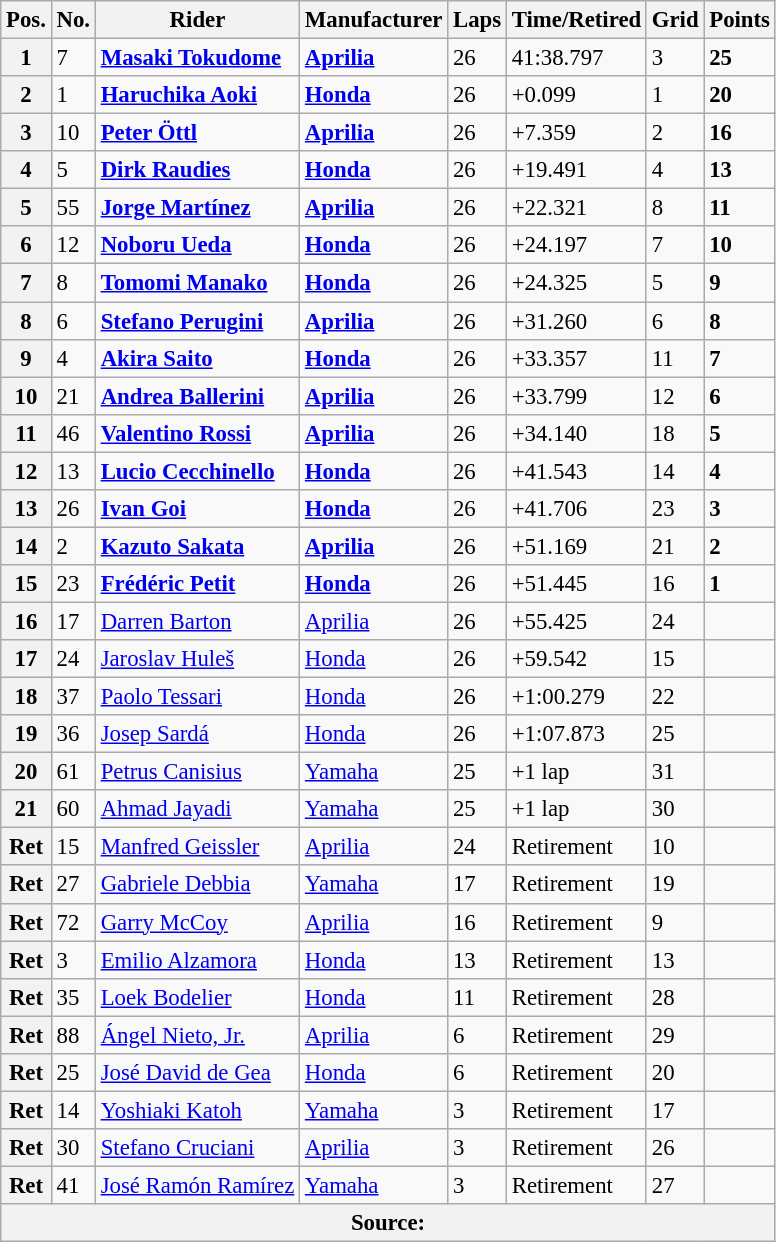<table class="wikitable" style="font-size: 95%;">
<tr>
<th>Pos.</th>
<th>No.</th>
<th>Rider</th>
<th>Manufacturer</th>
<th>Laps</th>
<th>Time/Retired</th>
<th>Grid</th>
<th>Points</th>
</tr>
<tr>
<th>1</th>
<td>7</td>
<td> <strong><a href='#'>Masaki Tokudome</a></strong></td>
<td><strong><a href='#'>Aprilia</a></strong></td>
<td>26</td>
<td>41:38.797</td>
<td>3</td>
<td><strong>25</strong></td>
</tr>
<tr>
<th>2</th>
<td>1</td>
<td> <strong><a href='#'>Haruchika Aoki</a></strong></td>
<td><strong><a href='#'>Honda</a></strong></td>
<td>26</td>
<td>+0.099</td>
<td>1</td>
<td><strong>20</strong></td>
</tr>
<tr>
<th>3</th>
<td>10</td>
<td> <strong><a href='#'>Peter Öttl</a></strong></td>
<td><strong><a href='#'>Aprilia</a></strong></td>
<td>26</td>
<td>+7.359</td>
<td>2</td>
<td><strong>16</strong></td>
</tr>
<tr>
<th>4</th>
<td>5</td>
<td> <strong><a href='#'>Dirk Raudies</a></strong></td>
<td><strong><a href='#'>Honda</a></strong></td>
<td>26</td>
<td>+19.491</td>
<td>4</td>
<td><strong>13</strong></td>
</tr>
<tr>
<th>5</th>
<td>55</td>
<td> <strong><a href='#'>Jorge Martínez</a></strong></td>
<td><strong><a href='#'>Aprilia</a></strong></td>
<td>26</td>
<td>+22.321</td>
<td>8</td>
<td><strong>11</strong></td>
</tr>
<tr>
<th>6</th>
<td>12</td>
<td> <strong><a href='#'>Noboru Ueda</a></strong></td>
<td><strong><a href='#'>Honda</a></strong></td>
<td>26</td>
<td>+24.197</td>
<td>7</td>
<td><strong>10</strong></td>
</tr>
<tr>
<th>7</th>
<td>8</td>
<td> <strong><a href='#'>Tomomi Manako</a></strong></td>
<td><strong><a href='#'>Honda</a></strong></td>
<td>26</td>
<td>+24.325</td>
<td>5</td>
<td><strong>9</strong></td>
</tr>
<tr>
<th>8</th>
<td>6</td>
<td> <strong><a href='#'>Stefano Perugini</a></strong></td>
<td><strong><a href='#'>Aprilia</a></strong></td>
<td>26</td>
<td>+31.260</td>
<td>6</td>
<td><strong>8</strong></td>
</tr>
<tr>
<th>9</th>
<td>4</td>
<td> <strong><a href='#'>Akira Saito</a></strong></td>
<td><strong><a href='#'>Honda</a></strong></td>
<td>26</td>
<td>+33.357</td>
<td>11</td>
<td><strong>7</strong></td>
</tr>
<tr>
<th>10</th>
<td>21</td>
<td> <strong><a href='#'>Andrea Ballerini</a></strong></td>
<td><strong><a href='#'>Aprilia</a></strong></td>
<td>26</td>
<td>+33.799</td>
<td>12</td>
<td><strong>6</strong></td>
</tr>
<tr>
<th>11</th>
<td>46</td>
<td> <strong><a href='#'>Valentino Rossi</a></strong></td>
<td><strong><a href='#'>Aprilia</a></strong></td>
<td>26</td>
<td>+34.140</td>
<td>18</td>
<td><strong>5</strong></td>
</tr>
<tr>
<th>12</th>
<td>13</td>
<td> <strong><a href='#'>Lucio Cecchinello</a></strong></td>
<td><strong><a href='#'>Honda</a></strong></td>
<td>26</td>
<td>+41.543</td>
<td>14</td>
<td><strong>4</strong></td>
</tr>
<tr>
<th>13</th>
<td>26</td>
<td> <strong><a href='#'>Ivan Goi</a></strong></td>
<td><strong><a href='#'>Honda</a></strong></td>
<td>26</td>
<td>+41.706</td>
<td>23</td>
<td><strong>3</strong></td>
</tr>
<tr>
<th>14</th>
<td>2</td>
<td> <strong><a href='#'>Kazuto Sakata</a></strong></td>
<td><strong><a href='#'>Aprilia</a></strong></td>
<td>26</td>
<td>+51.169</td>
<td>21</td>
<td><strong>2</strong></td>
</tr>
<tr>
<th>15</th>
<td>23</td>
<td> <strong><a href='#'>Frédéric Petit</a></strong></td>
<td><strong><a href='#'>Honda</a></strong></td>
<td>26</td>
<td>+51.445</td>
<td>16</td>
<td><strong>1</strong></td>
</tr>
<tr>
<th>16</th>
<td>17</td>
<td> <a href='#'>Darren Barton</a></td>
<td><a href='#'>Aprilia</a></td>
<td>26</td>
<td>+55.425</td>
<td>24</td>
<td></td>
</tr>
<tr>
<th>17</th>
<td>24</td>
<td> <a href='#'>Jaroslav Huleš</a></td>
<td><a href='#'>Honda</a></td>
<td>26</td>
<td>+59.542</td>
<td>15</td>
<td></td>
</tr>
<tr>
<th>18</th>
<td>37</td>
<td> <a href='#'>Paolo Tessari</a></td>
<td><a href='#'>Honda</a></td>
<td>26</td>
<td>+1:00.279</td>
<td>22</td>
<td></td>
</tr>
<tr>
<th>19</th>
<td>36</td>
<td> <a href='#'>Josep Sardá</a></td>
<td><a href='#'>Honda</a></td>
<td>26</td>
<td>+1:07.873</td>
<td>25</td>
<td></td>
</tr>
<tr>
<th>20</th>
<td>61</td>
<td> <a href='#'>Petrus Canisius</a></td>
<td><a href='#'>Yamaha</a></td>
<td>25</td>
<td>+1 lap</td>
<td>31</td>
<td></td>
</tr>
<tr>
<th>21</th>
<td>60</td>
<td> <a href='#'>Ahmad Jayadi</a></td>
<td><a href='#'>Yamaha</a></td>
<td>25</td>
<td>+1 lap</td>
<td>30</td>
<td></td>
</tr>
<tr>
<th>Ret</th>
<td>15</td>
<td> <a href='#'>Manfred Geissler</a></td>
<td><a href='#'>Aprilia</a></td>
<td>24</td>
<td>Retirement</td>
<td>10</td>
<td></td>
</tr>
<tr>
<th>Ret</th>
<td>27</td>
<td> <a href='#'>Gabriele Debbia</a></td>
<td><a href='#'>Yamaha</a></td>
<td>17</td>
<td>Retirement</td>
<td>19</td>
<td></td>
</tr>
<tr>
<th>Ret</th>
<td>72</td>
<td> <a href='#'>Garry McCoy</a></td>
<td><a href='#'>Aprilia</a></td>
<td>16</td>
<td>Retirement</td>
<td>9</td>
<td></td>
</tr>
<tr>
<th>Ret</th>
<td>3</td>
<td> <a href='#'>Emilio Alzamora</a></td>
<td><a href='#'>Honda</a></td>
<td>13</td>
<td>Retirement</td>
<td>13</td>
<td></td>
</tr>
<tr>
<th>Ret</th>
<td>35</td>
<td> <a href='#'>Loek Bodelier</a></td>
<td><a href='#'>Honda</a></td>
<td>11</td>
<td>Retirement</td>
<td>28</td>
<td></td>
</tr>
<tr>
<th>Ret</th>
<td>88</td>
<td> <a href='#'>Ángel Nieto, Jr.</a></td>
<td><a href='#'>Aprilia</a></td>
<td>6</td>
<td>Retirement</td>
<td>29</td>
<td></td>
</tr>
<tr>
<th>Ret</th>
<td>25</td>
<td> <a href='#'>José David de Gea</a></td>
<td><a href='#'>Honda</a></td>
<td>6</td>
<td>Retirement</td>
<td>20</td>
<td></td>
</tr>
<tr>
<th>Ret</th>
<td>14</td>
<td> <a href='#'>Yoshiaki Katoh</a></td>
<td><a href='#'>Yamaha</a></td>
<td>3</td>
<td>Retirement</td>
<td>17</td>
<td></td>
</tr>
<tr>
<th>Ret</th>
<td>30</td>
<td> <a href='#'>Stefano Cruciani</a></td>
<td><a href='#'>Aprilia</a></td>
<td>3</td>
<td>Retirement</td>
<td>26</td>
<td></td>
</tr>
<tr>
<th>Ret</th>
<td>41</td>
<td> <a href='#'>José Ramón Ramírez</a></td>
<td><a href='#'>Yamaha</a></td>
<td>3</td>
<td>Retirement</td>
<td>27</td>
<td></td>
</tr>
<tr>
<th colspan=8>Source: </th>
</tr>
</table>
